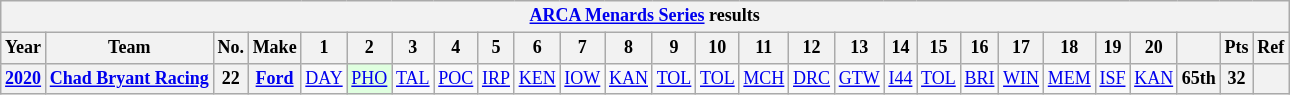<table class="wikitable" style="text-align:center; font-size:75%">
<tr>
<th colspan=27><a href='#'>ARCA Menards Series</a> results</th>
</tr>
<tr>
<th>Year</th>
<th>Team</th>
<th>No.</th>
<th>Make</th>
<th>1</th>
<th>2</th>
<th>3</th>
<th>4</th>
<th>5</th>
<th>6</th>
<th>7</th>
<th>8</th>
<th>9</th>
<th>10</th>
<th>11</th>
<th>12</th>
<th>13</th>
<th>14</th>
<th>15</th>
<th>16</th>
<th>17</th>
<th>18</th>
<th>19</th>
<th>20</th>
<th></th>
<th>Pts</th>
<th>Ref</th>
</tr>
<tr>
<th><a href='#'>2020</a></th>
<th><a href='#'>Chad Bryant Racing</a></th>
<th>22</th>
<th><a href='#'>Ford</a></th>
<td><a href='#'>DAY</a></td>
<td style="background:#DFFFDF;"><a href='#'>PHO</a><br></td>
<td><a href='#'>TAL</a></td>
<td><a href='#'>POC</a></td>
<td><a href='#'>IRP</a></td>
<td><a href='#'>KEN</a></td>
<td><a href='#'>IOW</a></td>
<td><a href='#'>KAN</a></td>
<td><a href='#'>TOL</a></td>
<td><a href='#'>TOL</a></td>
<td><a href='#'>MCH</a></td>
<td><a href='#'>DRC</a></td>
<td><a href='#'>GTW</a></td>
<td><a href='#'>I44</a></td>
<td><a href='#'>TOL</a></td>
<td><a href='#'>BRI</a></td>
<td><a href='#'>WIN</a></td>
<td><a href='#'>MEM</a></td>
<td><a href='#'>ISF</a></td>
<td><a href='#'>KAN</a></td>
<th>65th</th>
<th>32</th>
<th></th>
</tr>
</table>
